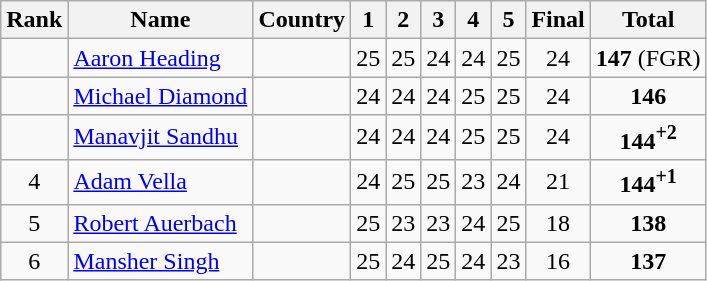<table class="wikitable sortable" style="text-align:center;">
<tr>
<th>Rank</th>
<th>Name</th>
<th>Country</th>
<th>1</th>
<th>2</th>
<th>3</th>
<th>4</th>
<th>5</th>
<th>Final</th>
<th>Total</th>
</tr>
<tr>
<td></td>
<td align=left><a href='#'>Aaron Heading</a></td>
<td align=left></td>
<td>25</td>
<td>25</td>
<td>24</td>
<td>24</td>
<td>25</td>
<td>24</td>
<td><strong>147</strong> (FGR)</td>
</tr>
<tr>
<td></td>
<td align=left><a href='#'>Michael Diamond</a></td>
<td align=left></td>
<td>24</td>
<td>24</td>
<td>24</td>
<td>25</td>
<td>25</td>
<td>24</td>
<td><strong>146</strong></td>
</tr>
<tr>
<td></td>
<td align=left><a href='#'>Manavjit Sandhu</a></td>
<td align=left></td>
<td>24</td>
<td>24</td>
<td>24</td>
<td>25</td>
<td>25</td>
<td>24</td>
<td><strong>144<sup>+2</sup></strong></td>
</tr>
<tr>
<td>4</td>
<td align=left><a href='#'>Adam Vella</a></td>
<td align=left></td>
<td>24</td>
<td>25</td>
<td>25</td>
<td>23</td>
<td>24</td>
<td>21</td>
<td><strong>144<sup>+1</sup></strong></td>
</tr>
<tr>
<td>5</td>
<td align=left><a href='#'>Robert Auerbach</a></td>
<td align=left></td>
<td>25</td>
<td>23</td>
<td>23</td>
<td>24</td>
<td>25</td>
<td>18</td>
<td><strong>138</strong></td>
</tr>
<tr>
<td>6</td>
<td align=left><a href='#'>Mansher Singh</a></td>
<td align=left></td>
<td>25</td>
<td>24</td>
<td>25</td>
<td>24</td>
<td>23</td>
<td>16</td>
<td><strong>137</strong></td>
</tr>
</table>
